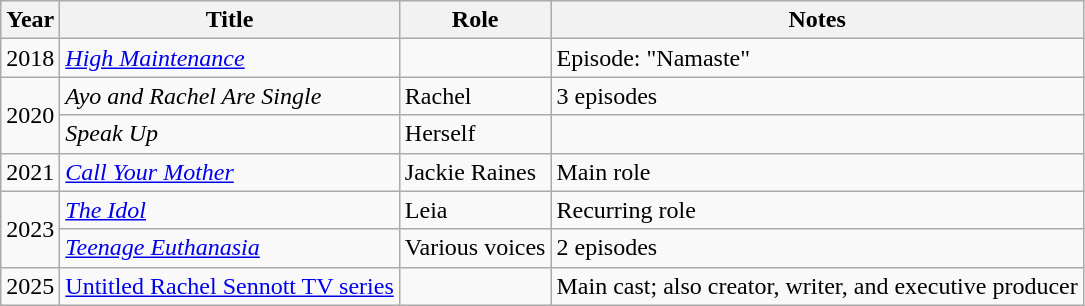<table class="wikitable sortable plainrowheaders">
<tr>
<th scope="col">Year</th>
<th scope="col">Title</th>
<th scope="col">Role</th>
<th scope="col" class="unsortable">Notes</th>
</tr>
<tr>
<td>2018</td>
<td><em><a href='#'>High Maintenance</a></em></td>
<td></td>
<td>Episode: "Namaste"</td>
</tr>
<tr>
<td rowspan="2">2020</td>
<td><em>Ayo and Rachel Are Single</em></td>
<td>Rachel</td>
<td>3 episodes</td>
</tr>
<tr>
<td><em>Speak Up</em></td>
<td>Herself</td>
<td></td>
</tr>
<tr>
<td>2021</td>
<td><em><a href='#'>Call Your Mother</a></em></td>
<td>Jackie Raines</td>
<td>Main role</td>
</tr>
<tr>
<td rowspan="2">2023</td>
<td><em><a href='#'>The Idol</a></em></td>
<td>Leia</td>
<td>Recurring role</td>
</tr>
<tr>
<td><em><a href='#'>Teenage Euthanasia</a></em></td>
<td>Various voices</td>
<td>2 episodes</td>
</tr>
<tr>
<td>2025</td>
<td><a href='#'>Untitled Rachel Sennott TV series</a></td>
<td></td>
<td>Main cast; also creator, writer, and executive producer</td>
</tr>
</table>
